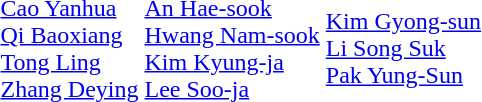<table>
<tr>
<td></td>
<td><br><a href='#'>Cao Yanhua</a><br><a href='#'>Qi Baoxiang</a><br><a href='#'>Tong Ling</a><br><a href='#'>Zhang Deying</a></td>
<td><br><a href='#'>An Hae-sook</a><br><a href='#'>Hwang Nam-sook</a><br><a href='#'>Kim Kyung-ja</a><br><a href='#'>Lee Soo-ja</a></td>
<td><br><a href='#'>Kim Gyong-sun</a><br><a href='#'>Li Song Suk</a><br><a href='#'>Pak Yung-Sun</a></td>
</tr>
</table>
